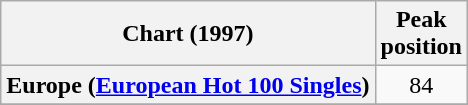<table class="wikitable sortable plainrowheaders" style="text-align:center">
<tr>
<th scope="col">Chart (1997)</th>
<th scope="col">Peak<br>position</th>
</tr>
<tr>
<th scope="row">Europe (<a href='#'>European Hot 100 Singles</a>)</th>
<td>84</td>
</tr>
<tr>
</tr>
<tr>
</tr>
<tr>
</tr>
<tr>
</tr>
<tr>
</tr>
<tr>
</tr>
<tr>
</tr>
<tr>
</tr>
<tr>
</tr>
<tr>
</tr>
<tr>
</tr>
<tr>
</tr>
<tr>
</tr>
<tr>
</tr>
</table>
